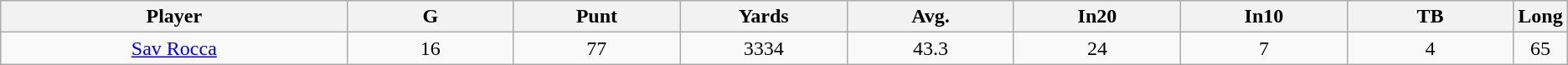<table class="wikitable">
<tr>
<th width="23%" bgcolor="#ddddff">Player</th>
<th width="11%" bgcolor="#ddddff">G</th>
<th width="11%" bgcolor="#ddddff">Punt</th>
<th width="11%" bgcolor="#ddddff">Yards</th>
<th width="11%" bgcolor="#ddddff">Avg.</th>
<th width="11%" bgcolor="#ddddff">In20</th>
<th width="11%" bgcolor="#ddddff">In10</th>
<th width="11%" bgcolor="#ddddff">TB</th>
<th width="11%" bgcolor="#ddddff">Long</th>
</tr>
<tr align="center">
<td><a href='#'>Sav Rocca</a></td>
<td>16</td>
<td>77</td>
<td>3334</td>
<td>43.3</td>
<td>24</td>
<td>7</td>
<td>4</td>
<td>65</td>
</tr>
</table>
